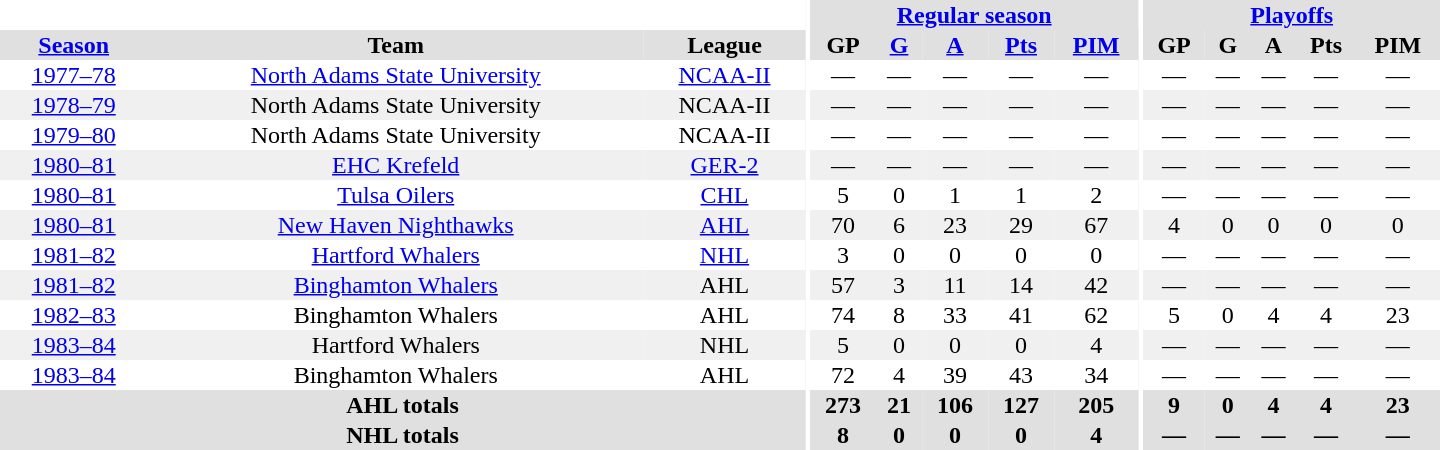<table border="0" cellpadding="1" cellspacing="0" style="text-align:center; width:60em">
<tr bgcolor="#e0e0e0">
<th colspan="3" bgcolor="#ffffff"></th>
<th rowspan="100" bgcolor="#ffffff"></th>
<th colspan="5"><a href='#'>Regular season</a></th>
<th rowspan="100" bgcolor="#ffffff"></th>
<th colspan="5"><a href='#'>Playoffs</a></th>
</tr>
<tr bgcolor="#e0e0e0">
<th><a href='#'>Season</a></th>
<th>Team</th>
<th>League</th>
<th>GP</th>
<th><a href='#'>G</a></th>
<th><a href='#'>A</a></th>
<th><a href='#'>Pts</a></th>
<th><a href='#'>PIM</a></th>
<th>GP</th>
<th>G</th>
<th>A</th>
<th>Pts</th>
<th>PIM</th>
</tr>
<tr>
<td><a href='#'>1977–78</a></td>
<td><a href='#'>North Adams State University</a></td>
<td><a href='#'>NCAA-II</a></td>
<td>—</td>
<td>—</td>
<td>—</td>
<td>—</td>
<td>—</td>
<td>—</td>
<td>—</td>
<td>—</td>
<td>—</td>
<td>—</td>
</tr>
<tr bgcolor="#f0f0f0">
<td><a href='#'>1978–79</a></td>
<td>North Adams State University</td>
<td>NCAA-II</td>
<td>—</td>
<td>—</td>
<td>—</td>
<td>—</td>
<td>—</td>
<td>—</td>
<td>—</td>
<td>—</td>
<td>—</td>
<td>—</td>
</tr>
<tr>
<td><a href='#'>1979–80</a></td>
<td>North Adams State University</td>
<td>NCAA-II</td>
<td>—</td>
<td>—</td>
<td>—</td>
<td>—</td>
<td>—</td>
<td>—</td>
<td>—</td>
<td>—</td>
<td>—</td>
<td>—</td>
</tr>
<tr bgcolor="#f0f0f0">
<td><a href='#'>1980–81</a></td>
<td><a href='#'>EHC Krefeld</a></td>
<td><a href='#'>GER-2</a></td>
<td>—</td>
<td>—</td>
<td>—</td>
<td>—</td>
<td>—</td>
<td>—</td>
<td>—</td>
<td>—</td>
<td>—</td>
<td>—</td>
</tr>
<tr>
<td><a href='#'>1980–81</a></td>
<td><a href='#'>Tulsa Oilers</a></td>
<td><a href='#'>CHL</a></td>
<td>5</td>
<td>0</td>
<td>1</td>
<td>1</td>
<td>2</td>
<td>—</td>
<td>—</td>
<td>—</td>
<td>—</td>
<td>—</td>
</tr>
<tr bgcolor="#f0f0f0">
<td><a href='#'>1980–81</a></td>
<td><a href='#'>New Haven Nighthawks</a></td>
<td><a href='#'>AHL</a></td>
<td>70</td>
<td>6</td>
<td>23</td>
<td>29</td>
<td>67</td>
<td>4</td>
<td>0</td>
<td>0</td>
<td>0</td>
<td>0</td>
</tr>
<tr>
<td><a href='#'>1981–82</a></td>
<td><a href='#'>Hartford Whalers</a></td>
<td><a href='#'>NHL</a></td>
<td>3</td>
<td>0</td>
<td>0</td>
<td>0</td>
<td>0</td>
<td>—</td>
<td>—</td>
<td>—</td>
<td>—</td>
<td>—</td>
</tr>
<tr bgcolor="#f0f0f0">
<td><a href='#'>1981–82</a></td>
<td><a href='#'>Binghamton Whalers</a></td>
<td>AHL</td>
<td>57</td>
<td>3</td>
<td>11</td>
<td>14</td>
<td>42</td>
<td>—</td>
<td>—</td>
<td>—</td>
<td>—</td>
<td>—</td>
</tr>
<tr>
<td><a href='#'>1982–83</a></td>
<td>Binghamton Whalers</td>
<td>AHL</td>
<td>74</td>
<td>8</td>
<td>33</td>
<td>41</td>
<td>62</td>
<td>5</td>
<td>0</td>
<td>4</td>
<td>4</td>
<td>23</td>
</tr>
<tr bgcolor="#f0f0f0">
<td><a href='#'>1983–84</a></td>
<td>Hartford Whalers</td>
<td>NHL</td>
<td>5</td>
<td>0</td>
<td>0</td>
<td>0</td>
<td>4</td>
<td>—</td>
<td>—</td>
<td>—</td>
<td>—</td>
<td>—</td>
</tr>
<tr>
<td><a href='#'>1983–84</a></td>
<td>Binghamton Whalers</td>
<td>AHL</td>
<td>72</td>
<td>4</td>
<td>39</td>
<td>43</td>
<td>34</td>
<td>—</td>
<td>—</td>
<td>—</td>
<td>—</td>
<td>—</td>
</tr>
<tr bgcolor="#e0e0e0">
<th colspan="3">AHL totals</th>
<th>273</th>
<th>21</th>
<th>106</th>
<th>127</th>
<th>205</th>
<th>9</th>
<th>0</th>
<th>4</th>
<th>4</th>
<th>23</th>
</tr>
<tr bgcolor="#e0e0e0">
<th colspan="3">NHL totals</th>
<th>8</th>
<th>0</th>
<th>0</th>
<th>0</th>
<th>4</th>
<th>—</th>
<th>—</th>
<th>—</th>
<th>—</th>
<th>—</th>
</tr>
</table>
